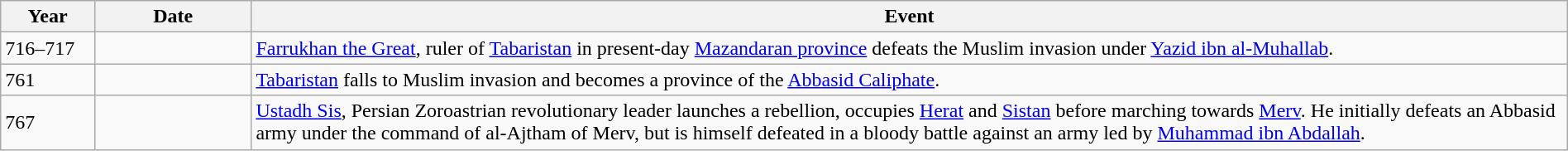<table class="wikitable" width="100%">
<tr>
<th style="width:6%">Year</th>
<th style="width:10%">Date</th>
<th>Event</th>
</tr>
<tr>
<td>716–717</td>
<td></td>
<td><a href='#'>Farrukhan the Great</a>, ruler of <a href='#'>Tabaristan</a> in present-day <a href='#'>Mazandaran province</a> defeats the Muslim invasion under <a href='#'>Yazid ibn al-Muhallab</a>.</td>
</tr>
<tr>
<td>761</td>
<td></td>
<td><a href='#'>Tabaristan</a> falls to Muslim invasion and becomes a province of the <a href='#'>Abbasid Caliphate</a>.</td>
</tr>
<tr>
<td>767</td>
<td></td>
<td><a href='#'>Ustadh Sis</a>, Persian Zoroastrian revolutionary leader launches a rebellion, occupies <a href='#'>Herat</a> and <a href='#'>Sistan</a> before marching towards <a href='#'>Merv</a>. He initially defeats an Abbasid army under the command of al-Ajtham of Merv, but is himself defeated in a bloody battle against an army led by <a href='#'>Muhammad ibn Abdallah</a>.</td>
</tr>
</table>
